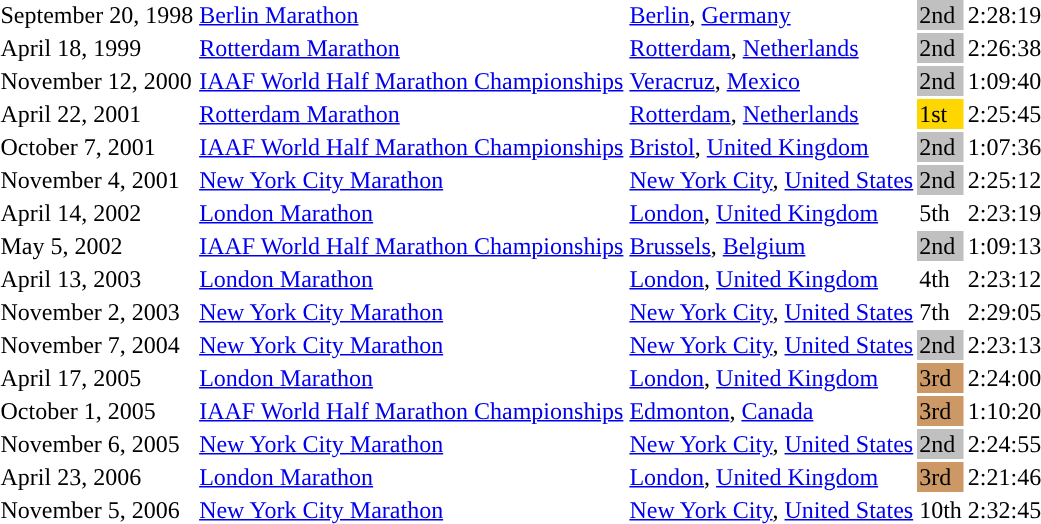<table>
<tr>
<td>September 20, 1998</td>
<td><a href='#'>Berlin Marathon</a></td>
<td><a href='#'>Berlin</a>, <a href='#'>Germany</a></td>
<td bgcolor="silver">2nd</td>
<td>2:28:19</td>
</tr>
<tr>
<td>April 18, 1999</td>
<td><a href='#'>Rotterdam Marathon</a></td>
<td><a href='#'>Rotterdam</a>, <a href='#'>Netherlands</a></td>
<td bgcolor="silver">2nd</td>
<td>2:26:38</td>
</tr>
<tr>
<td>November 12, 2000</td>
<td><a href='#'>IAAF World Half Marathon Championships</a></td>
<td><a href='#'>Veracruz</a>, <a href='#'>Mexico</a></td>
<td bgcolor="silver">2nd</td>
<td>1:09:40</td>
</tr>
<tr>
<td>April 22, 2001</td>
<td><a href='#'>Rotterdam Marathon</a></td>
<td><a href='#'>Rotterdam</a>, <a href='#'>Netherlands</a></td>
<td bgcolor="gold">1st</td>
<td>2:25:45</td>
</tr>
<tr>
<td>October 7, 2001</td>
<td><a href='#'>IAAF World Half Marathon Championships</a></td>
<td><a href='#'>Bristol</a>, <a href='#'>United Kingdom</a></td>
<td bgcolor="silver">2nd</td>
<td>1:07:36</td>
</tr>
<tr>
<td>November 4, 2001</td>
<td><a href='#'>New York City Marathon</a></td>
<td><a href='#'>New York City</a>, <a href='#'>United States</a></td>
<td bgcolor="silver">2nd</td>
<td>2:25:12</td>
</tr>
<tr>
<td>April 14, 2002</td>
<td><a href='#'>London Marathon</a></td>
<td><a href='#'>London</a>, <a href='#'>United Kingdom</a></td>
<td>5th</td>
<td>2:23:19</td>
</tr>
<tr>
<td>May 5, 2002</td>
<td><a href='#'>IAAF World Half Marathon Championships</a></td>
<td><a href='#'>Brussels</a>, <a href='#'>Belgium</a></td>
<td bgcolor="silver">2nd</td>
<td>1:09:13</td>
</tr>
<tr>
<td>April 13, 2003</td>
<td><a href='#'>London Marathon</a></td>
<td><a href='#'>London</a>, <a href='#'>United Kingdom</a></td>
<td>4th</td>
<td>2:23:12</td>
</tr>
<tr>
<td>November 2, 2003</td>
<td><a href='#'>New York City Marathon</a></td>
<td><a href='#'>New York City</a>, <a href='#'>United States</a></td>
<td>7th</td>
<td>2:29:05</td>
</tr>
<tr>
<td>November 7, 2004</td>
<td><a href='#'>New York City Marathon</a></td>
<td><a href='#'>New York City</a>, <a href='#'>United States</a></td>
<td bgcolor="silver">2nd</td>
<td>2:23:13</td>
</tr>
<tr>
<td>April 17, 2005</td>
<td><a href='#'>London Marathon</a></td>
<td><a href='#'>London</a>, <a href='#'>United Kingdom</a></td>
<td bgcolor="CC9966">3rd</td>
<td>2:24:00</td>
</tr>
<tr>
<td>October 1, 2005</td>
<td><a href='#'>IAAF World Half Marathon Championships</a></td>
<td><a href='#'>Edmonton</a>, <a href='#'>Canada</a></td>
<td bgcolor="CC9966">3rd</td>
<td>1:10:20</td>
</tr>
<tr>
<td>November 6, 2005</td>
<td><a href='#'>New York City Marathon</a></td>
<td><a href='#'>New York City</a>, <a href='#'>United States</a></td>
<td bgcolor="silver">2nd</td>
<td>2:24:55</td>
</tr>
<tr>
<td>April 23, 2006</td>
<td><a href='#'>London Marathon</a></td>
<td><a href='#'>London</a>, <a href='#'>United Kingdom</a></td>
<td bgcolor="CC9966">3rd</td>
<td>2:21:46</td>
</tr>
<tr>
<td>November 5, 2006</td>
<td><a href='#'>New York City Marathon</a></td>
<td><a href='#'>New York City</a>, <a href='#'>United States</a></td>
<td>10th</td>
<td>2:32:45</td>
</tr>
</table>
